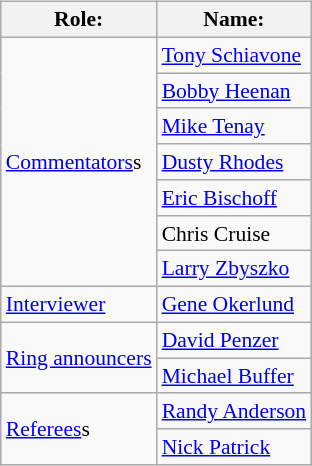<table class=wikitable style="font-size:90%; margin: 0.5em 0 0.5em 1em; float: right; clear: right;">
<tr>
<th>Role:</th>
<th>Name:</th>
</tr>
<tr>
<td rowspan=7><a href='#'>Commentators</a>s</td>
<td><a href='#'>Tony Schiavone</a></td>
</tr>
<tr>
<td><a href='#'>Bobby Heenan</a></td>
</tr>
<tr>
<td><a href='#'>Mike Tenay</a> </td>
</tr>
<tr>
<td><a href='#'>Dusty Rhodes</a> </td>
</tr>
<tr>
<td><a href='#'>Eric Bischoff</a> </td>
</tr>
<tr>
<td>Chris Cruise </td>
</tr>
<tr>
<td><a href='#'>Larry Zbyszko</a> </td>
</tr>
<tr>
<td><a href='#'>Interviewer</a></td>
<td><a href='#'>Gene Okerlund</a></td>
</tr>
<tr>
<td rowspan=2><a href='#'>Ring announcers</a></td>
<td><a href='#'>David Penzer</a></td>
</tr>
<tr>
<td><a href='#'>Michael Buffer</a> </td>
</tr>
<tr>
<td rowspan=2><a href='#'>Referees</a>s</td>
<td><a href='#'>Randy Anderson</a></td>
</tr>
<tr>
<td><a href='#'>Nick Patrick</a></td>
</tr>
</table>
